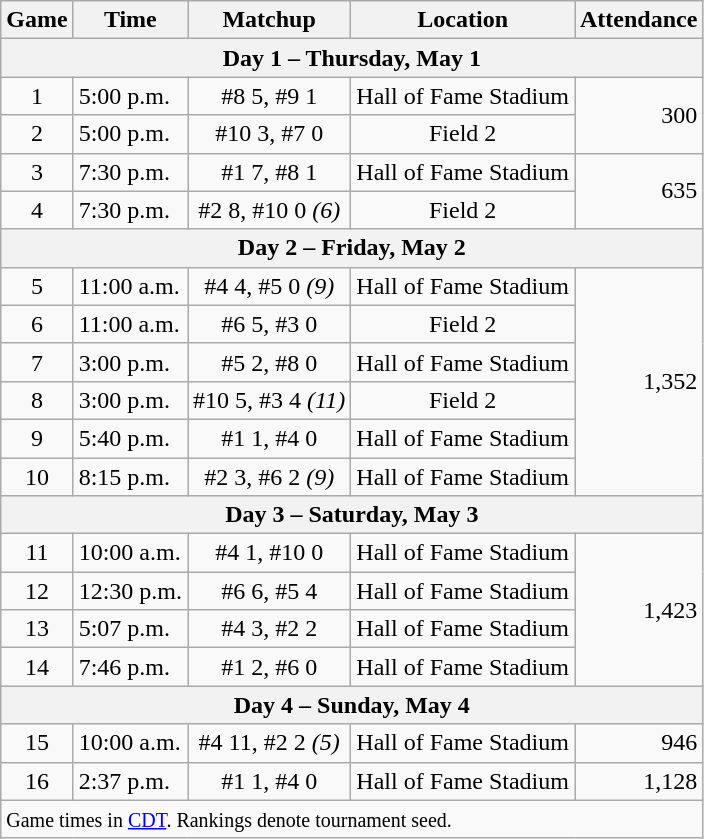<table class="wikitable">
<tr>
<th>Game</th>
<th>Time</th>
<th>Matchup</th>
<th>Location</th>
<th>Attendance</th>
</tr>
<tr>
<th colspan=5>Day 1 – Thursday, May 1</th>
</tr>
<tr>
<td style="text-align:center;">1</td>
<td>5:00 p.m.</td>
<td style="text-align:center;">#8 <strong></strong> 5, #9  1</td>
<td style="text-align:center;">Hall of Fame Stadium</td>
<td rowspan=2 style="text-align:right;">300</td>
</tr>
<tr>
<td style="text-align:center;">2</td>
<td>5:00 p.m.</td>
<td style="text-align:center;">#10 <strong></strong> 3, #7  0</td>
<td style="text-align:center;">Field 2</td>
</tr>
<tr>
<td style="text-align:center;">3</td>
<td>7:30 p.m.</td>
<td style="text-align:center;">#1 <strong></strong> 7, #8  1</td>
<td style="text-align:center;">Hall of Fame Stadium</td>
<td rowspan=2 style="text-align:right;">635</td>
</tr>
<tr>
<td style="text-align:center;">4</td>
<td>7:30 p.m.</td>
<td style="text-align:center;">#2 <strong></strong> 8, #10  0 <em>(6)</em></td>
<td style="text-align:center;">Field 2</td>
</tr>
<tr>
<th colspan=5>Day 2 – Friday, May 2</th>
</tr>
<tr>
<td style="text-align:center;">5</td>
<td>11:00 a.m.</td>
<td style="text-align:center;">#4 <strong></strong> 4, #5  0 <em>(9)</em></td>
<td style="text-align:center;">Hall of Fame Stadium</td>
<td rowspan=6 style="text-align:right;">1,352</td>
</tr>
<tr>
<td style="text-align:center;">6</td>
<td>11:00 a.m.</td>
<td style="text-align:center;">#6 <strong></strong> 5, #3  0</td>
<td style="text-align:center;">Field 2</td>
</tr>
<tr>
<td style="text-align:center;">7</td>
<td>3:00 p.m.</td>
<td style="text-align:center;">#5 <strong></strong> 2, #8  0</td>
<td style="text-align:center;">Hall of Fame Stadium</td>
</tr>
<tr>
<td style="text-align:center;">8</td>
<td>3:00 p.m.</td>
<td style="text-align:center;">#10 <strong></strong> 5, #3  4 <em>(11)</em></td>
<td style="text-align:center;">Field 2</td>
</tr>
<tr>
<td style="text-align:center;">9</td>
<td>5:40 p.m.</td>
<td style="text-align:center;">#1 <strong></strong> 1, #4  0</td>
<td style="text-align:center;">Hall of Fame Stadium</td>
</tr>
<tr>
<td style="text-align:center;">10</td>
<td>8:15 p.m.</td>
<td style="text-align:center;">#2 <strong></strong> 3, #6  2 <em>(9)</em></td>
<td style="text-align:center;">Hall of Fame Stadium</td>
</tr>
<tr>
<th colspan=5>Day 3 – Saturday, May 3</th>
</tr>
<tr>
<td style="text-align:center;">11</td>
<td>10:00 a.m.</td>
<td style="text-align:center;">#4 <strong></strong> 1, #10  0</td>
<td style="text-align:center;">Hall of Fame Stadium</td>
<td rowspan= 4 style="text-align:right;">1,423</td>
</tr>
<tr>
<td style="text-align:center;">12</td>
<td>12:30 p.m.</td>
<td style="text-align:center;">#6 <strong></strong> 6, #5  4</td>
<td style="text-align:center;">Hall of Fame Stadium</td>
</tr>
<tr>
<td style="text-align:center;">13</td>
<td>5:07 p.m.</td>
<td style="text-align:center;">#4 <strong></strong> 3, #2  2</td>
<td style="text-align:center;">Hall of Fame Stadium</td>
</tr>
<tr>
<td style="text-align:center;">14</td>
<td>7:46 p.m.</td>
<td style="text-align:center;">#1 <strong></strong> 2, #6  0</td>
<td style="text-align:center;">Hall of Fame Stadium</td>
</tr>
<tr>
<th colspan=5>Day 4 – Sunday, May 4</th>
</tr>
<tr>
<td style="text-align:center;">15</td>
<td>10:00 a.m.</td>
<td style="text-align:center;">#4 <strong></strong> 11, #2  2 <em>(5)</em></td>
<td style="text-align:center;">Hall of Fame Stadium</td>
<td style="text-align:right;">946</td>
</tr>
<tr>
<td style="text-align:center;">16</td>
<td>2:37 p.m.</td>
<td style="text-align:center;">#1 <strong></strong> 1, #4  0</td>
<td style="text-align:center;">Hall of Fame Stadium</td>
<td style="text-align:right;">1,128</td>
</tr>
<tr>
<td colspan=5><small>Game times in <a href='#'>CDT</a>. Rankings denote tournament seed.</small></td>
</tr>
</table>
